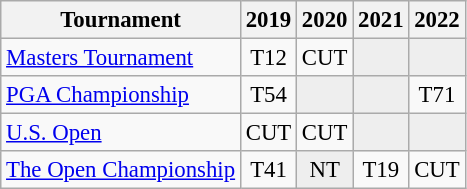<table class="wikitable" style="font-size:95%;text-align:center;">
<tr>
<th>Tournament</th>
<th>2019</th>
<th>2020</th>
<th>2021</th>
<th>2022</th>
</tr>
<tr>
<td align=left><a href='#'>Masters Tournament</a></td>
<td>T12</td>
<td>CUT</td>
<td style="background:#eeeeee;"></td>
<td style="background:#eeeeee;"></td>
</tr>
<tr>
<td align=left><a href='#'>PGA Championship</a></td>
<td>T54</td>
<td style="background:#eeeeee;"></td>
<td style="background:#eeeeee;"></td>
<td>T71</td>
</tr>
<tr>
<td align=left><a href='#'>U.S. Open</a></td>
<td>CUT</td>
<td>CUT</td>
<td style="background:#eeeeee;"></td>
<td style="background:#eeeeee;"></td>
</tr>
<tr>
<td align=left><a href='#'>The Open Championship</a></td>
<td>T41</td>
<td style="background:#eeeeee;">NT</td>
<td>T19</td>
<td>CUT</td>
</tr>
</table>
